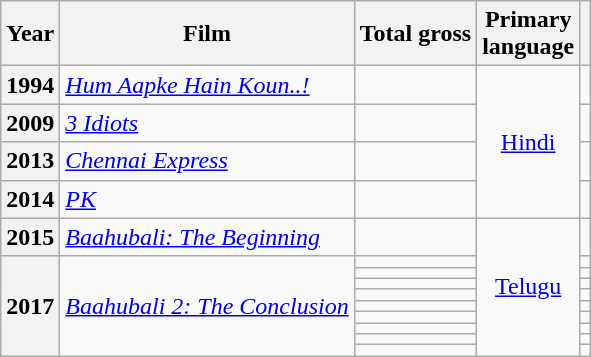<table class="wikitable sortable plainrowheaders">
<tr>
<th scope="col">Year</th>
<th scope="col">Film</th>
<th scope="col">Total gross</th>
<th scope="col">Primary<br>language</th>
<th class="unsortable"></th>
</tr>
<tr>
<th scope="row" style=text-align:right>1994</th>
<td><em><a href='#'>Hum Aapke Hain Koun..!</a></em></td>
<td align="right"></td>
<td rowspan="4" align="center"><a href='#'>Hindi</a></td>
<td align="center"></td>
</tr>
<tr>
<th scope="row" style=text-align:right>2009</th>
<td><em><a href='#'>3 Idiots</a></em></td>
<td align="right"></td>
<td align="center"></td>
</tr>
<tr>
<th scope="row" style=text-align:right>2013</th>
<td><em><a href='#'>Chennai Express</a></em></td>
<td align="right"></td>
<td align="center"></td>
</tr>
<tr>
<th scope="row" style=text-align:right>2014</th>
<td><em><a href='#'>PK</a></em></td>
<td align="right"></td>
<td align="center"></td>
</tr>
<tr>
<th scope="row" style=text-align:right>2015</th>
<td><em><a href='#'>Baahubali: The Beginning</a></em></td>
<td align="right"></td>
<td rowspan="10" align="center"><a href='#'>Telugu</a></td>
<td align="center"></td>
</tr>
<tr>
<th rowspan="9" scope="row" style="text-align:right">2017</th>
<td rowspan="9"><em><a href='#'>Baahubali 2: The Conclusion</a></em></td>
<td align="right"></td>
<td align="center"></td>
</tr>
<tr>
<td align="right"></td>
<td></td>
</tr>
<tr>
<td align="right"></td>
<td></td>
</tr>
<tr>
<td align="right"></td>
<td></td>
</tr>
<tr>
<td align="right"></td>
<td></td>
</tr>
<tr>
<td align="right"></td>
<td></td>
</tr>
<tr>
<td align="right"></td>
<td></td>
</tr>
<tr>
<td align="right"></td>
<td></td>
</tr>
<tr>
<td align="right"></td>
<td></td>
</tr>
</table>
